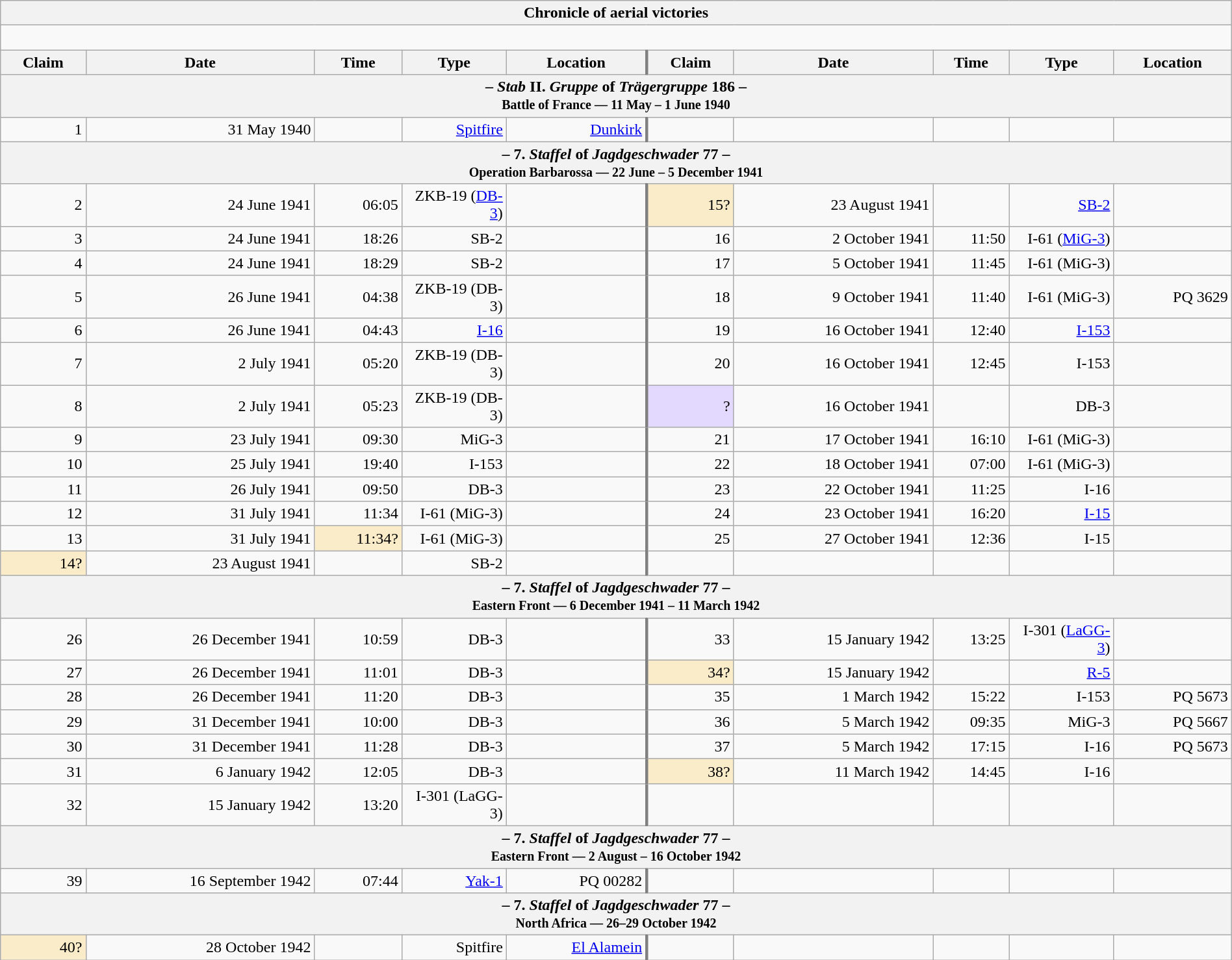<table class="wikitable plainrowheaders collapsible" style="margin-left: auto; margin-right: auto; border: none; text-align:right; width: 100%;">
<tr>
<th colspan="10">Chronicle of aerial victories</th>
</tr>
<tr>
<td colspan="10" style="text-align: left;"><br>
</td>
</tr>
<tr>
<th scope="col">Claim</th>
<th scope="col">Date</th>
<th scope="col">Time</th>
<th scope="col" width="100px">Type</th>
<th scope="col">Location</th>
<th scope="col" style="border-left: 3px solid grey;">Claim</th>
<th scope="col">Date</th>
<th scope="col">Time</th>
<th scope="col" width="100px">Type</th>
<th scope="col">Location</th>
</tr>
<tr>
<th colspan="10">– <em>Stab</em> II. <em>Gruppe</em> of <em>Trägergruppe</em> 186 –<br><small>Battle of France — 11 May – 1 June 1940</small></th>
</tr>
<tr>
<td>1</td>
<td>31 May 1940</td>
<td></td>
<td><a href='#'>Spitfire</a></td>
<td><a href='#'>Dunkirk</a></td>
<td style="border-left: 3px solid grey;"></td>
<td></td>
<td></td>
<td></td>
<td></td>
</tr>
<tr>
<th colspan="10">– 7. <em>Staffel</em> of <em>Jagdgeschwader</em> 77 –<br><small>Operation Barbarossa — 22 June – 5 December 1941</small></th>
</tr>
<tr>
<td>2</td>
<td>24 June 1941</td>
<td>06:05</td>
<td>ZKB-19 (<a href='#'>DB-3</a>)</td>
<td></td>
<td style="border-left: 3px solid grey; background:#faecc8">15?</td>
<td>23 August 1941</td>
<td></td>
<td><a href='#'>SB-2</a></td>
<td></td>
</tr>
<tr>
<td>3</td>
<td>24 June 1941</td>
<td>18:26</td>
<td>SB-2</td>
<td></td>
<td style="border-left: 3px solid grey;">16</td>
<td>2 October 1941</td>
<td>11:50</td>
<td>I-61 (<a href='#'>MiG-3</a>)</td>
<td></td>
</tr>
<tr>
<td>4</td>
<td>24 June 1941</td>
<td>18:29</td>
<td>SB-2</td>
<td></td>
<td style="border-left: 3px solid grey;">17</td>
<td>5 October 1941</td>
<td>11:45</td>
<td>I-61 (MiG-3)</td>
<td></td>
</tr>
<tr>
<td>5</td>
<td>26 June 1941</td>
<td>04:38</td>
<td>ZKB-19 (DB-3)</td>
<td></td>
<td style="border-left: 3px solid grey;">18</td>
<td>9 October 1941</td>
<td>11:40</td>
<td>I-61 (MiG-3)</td>
<td>PQ 3629</td>
</tr>
<tr>
<td>6</td>
<td>26 June 1941</td>
<td>04:43</td>
<td><a href='#'>I-16</a></td>
<td></td>
<td style="border-left: 3px solid grey;">19</td>
<td>16 October 1941</td>
<td>12:40</td>
<td><a href='#'>I-153</a></td>
<td></td>
</tr>
<tr>
<td>7</td>
<td>2 July 1941</td>
<td>05:20</td>
<td>ZKB-19 (DB-3)</td>
<td></td>
<td style="border-left: 3px solid grey;">20</td>
<td>16 October 1941</td>
<td>12:45</td>
<td>I-153</td>
<td></td>
</tr>
<tr>
<td>8</td>
<td>2 July 1941</td>
<td>05:23</td>
<td>ZKB-19 (DB-3)</td>
<td></td>
<td style="border-left: 3px solid grey; background:#e3d9ff;">?</td>
<td>16 October 1941</td>
<td></td>
<td>DB-3</td>
<td></td>
</tr>
<tr>
<td>9</td>
<td>23 July 1941</td>
<td>09:30</td>
<td>MiG-3</td>
<td></td>
<td style="border-left: 3px solid grey;">21</td>
<td>17 October 1941</td>
<td>16:10</td>
<td>I-61 (MiG-3)</td>
<td></td>
</tr>
<tr>
<td>10</td>
<td>25 July 1941</td>
<td>19:40</td>
<td>I-153</td>
<td></td>
<td style="border-left: 3px solid grey;">22</td>
<td>18 October 1941</td>
<td>07:00</td>
<td>I-61 (MiG-3)</td>
<td></td>
</tr>
<tr>
<td>11</td>
<td>26 July 1941</td>
<td>09:50</td>
<td>DB-3</td>
<td></td>
<td style="border-left: 3px solid grey;">23</td>
<td>22 October 1941</td>
<td>11:25</td>
<td>I-16</td>
<td></td>
</tr>
<tr>
<td>12</td>
<td>31 July 1941</td>
<td>11:34</td>
<td>I-61 (MiG-3)</td>
<td></td>
<td style="border-left: 3px solid grey;">24</td>
<td>23 October 1941</td>
<td>16:20</td>
<td><a href='#'>I-15</a></td>
<td></td>
</tr>
<tr>
<td>13</td>
<td>31 July 1941</td>
<td style="background:#faecc8">11:34?</td>
<td>I-61 (MiG-3)</td>
<td></td>
<td style="border-left: 3px solid grey;">25</td>
<td>27 October 1941</td>
<td>12:36</td>
<td>I-15</td>
<td></td>
</tr>
<tr>
<td style="background:#faecc8">14?</td>
<td>23 August 1941</td>
<td></td>
<td>SB-2</td>
<td></td>
<td style="border-left: 3px solid grey;"></td>
<td></td>
<td></td>
<td></td>
<td></td>
</tr>
<tr>
<th colspan="10">– 7. <em>Staffel</em> of <em>Jagdgeschwader</em> 77 –<br><small>Eastern Front — 6 December 1941 – 11 March 1942</small></th>
</tr>
<tr>
<td>26</td>
<td>26 December 1941</td>
<td>10:59</td>
<td>DB-3</td>
<td></td>
<td style="border-left: 3px solid grey;">33</td>
<td>15 January 1942</td>
<td>13:25</td>
<td>I-301 (<a href='#'>LaGG-3</a>)</td>
<td></td>
</tr>
<tr>
<td>27</td>
<td>26 December 1941</td>
<td>11:01</td>
<td>DB-3</td>
<td></td>
<td style="border-left: 3px solid grey; background:#faecc8">34?</td>
<td>15 January 1942</td>
<td></td>
<td><a href='#'>R-5</a></td>
<td></td>
</tr>
<tr>
<td>28</td>
<td>26 December 1941</td>
<td>11:20</td>
<td>DB-3</td>
<td></td>
<td style="border-left: 3px solid grey;">35</td>
<td>1 March 1942</td>
<td>15:22</td>
<td>I-153</td>
<td>PQ 5673</td>
</tr>
<tr>
<td>29</td>
<td>31 December 1941</td>
<td>10:00</td>
<td>DB-3</td>
<td></td>
<td style="border-left: 3px solid grey;">36</td>
<td>5 March 1942</td>
<td>09:35</td>
<td>MiG-3</td>
<td>PQ 5667</td>
</tr>
<tr>
<td>30</td>
<td>31 December 1941</td>
<td>11:28</td>
<td>DB-3</td>
<td></td>
<td style="border-left: 3px solid grey;">37</td>
<td>5 March 1942</td>
<td>17:15</td>
<td>I-16</td>
<td>PQ 5673</td>
</tr>
<tr>
<td>31</td>
<td>6 January 1942</td>
<td>12:05</td>
<td>DB-3</td>
<td></td>
<td style="border-left: 3px solid grey; background:#faecc8">38?</td>
<td>11 March 1942</td>
<td>14:45</td>
<td>I-16</td>
<td></td>
</tr>
<tr>
<td>32</td>
<td>15 January 1942</td>
<td>13:20</td>
<td>I-301 (LaGG-3)</td>
<td></td>
<td style="border-left: 3px solid grey;"></td>
<td></td>
<td></td>
<td></td>
<td></td>
</tr>
<tr>
<th colspan="10">– 7. <em>Staffel</em> of <em>Jagdgeschwader</em> 77 –<br><small>Eastern Front — 2 August – 16 October 1942</small></th>
</tr>
<tr>
<td>39</td>
<td>16 September 1942</td>
<td>07:44</td>
<td><a href='#'>Yak-1</a></td>
<td>PQ 00282</td>
<td style="border-left: 3px solid grey;"></td>
<td></td>
<td></td>
<td></td>
<td></td>
</tr>
<tr>
<th colspan="10">– 7. <em>Staffel</em> of <em>Jagdgeschwader</em> 77 –<br><small>North Africa — 26–29 October 1942</small></th>
</tr>
<tr>
<td style="background:#faecc8">40?</td>
<td>28 October 1942</td>
<td></td>
<td>Spitfire</td>
<td><a href='#'>El Alamein</a></td>
<td style="border-left: 3px solid grey;"></td>
<td></td>
<td></td>
<td></td>
<td></td>
</tr>
</table>
